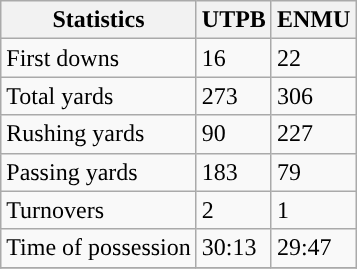<table class="wikitable" style="float: left;">
<tr>
<th>Statistics</th>
<th>UTPB</th>
<th>ENMU</th>
</tr>
<tr>
<td>First downs</td>
<td>16</td>
<td>22</td>
</tr>
<tr>
<td>Total yards</td>
<td>273</td>
<td>306</td>
</tr>
<tr>
<td>Rushing yards</td>
<td>90</td>
<td>227</td>
</tr>
<tr>
<td>Passing yards</td>
<td>183</td>
<td>79</td>
</tr>
<tr>
<td>Turnovers</td>
<td>2</td>
<td>1</td>
</tr>
<tr>
<td>Time of possession</td>
<td>30:13</td>
<td>29:47</td>
</tr>
<tr>
</tr>
</table>
